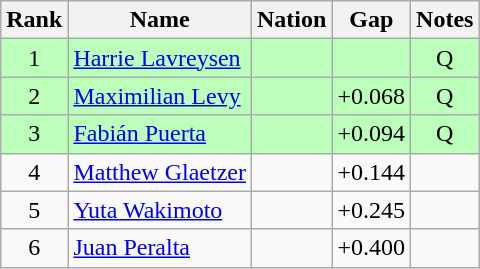<table class="wikitable sortable" style="text-align:center">
<tr>
<th>Rank</th>
<th>Name</th>
<th>Nation</th>
<th>Gap</th>
<th>Notes</th>
</tr>
<tr bgcolor=bbffbb>
<td>1</td>
<td align="left"><a href='#'>Harrie Lavreysen</a></td>
<td align="left"></td>
<td></td>
<td>Q</td>
</tr>
<tr bgcolor=bbffbb>
<td>2</td>
<td align="left"><a href='#'>Maximilian Levy</a></td>
<td align="left"></td>
<td>+0.068</td>
<td>Q</td>
</tr>
<tr bgcolor=bbffbb>
<td>3</td>
<td align="left"><a href='#'>Fabián Puerta</a></td>
<td align="left"></td>
<td>+0.094</td>
<td>Q</td>
</tr>
<tr>
<td>4</td>
<td align="left"><a href='#'>Matthew Glaetzer</a></td>
<td align=left></td>
<td>+0.144</td>
<td></td>
</tr>
<tr>
<td>5</td>
<td align="left"><a href='#'>Yuta Wakimoto</a></td>
<td align="left"></td>
<td>+0.245</td>
<td></td>
</tr>
<tr>
<td>6</td>
<td align="left"><a href='#'>Juan Peralta</a></td>
<td align="left"></td>
<td>+0.400</td>
<td></td>
</tr>
</table>
